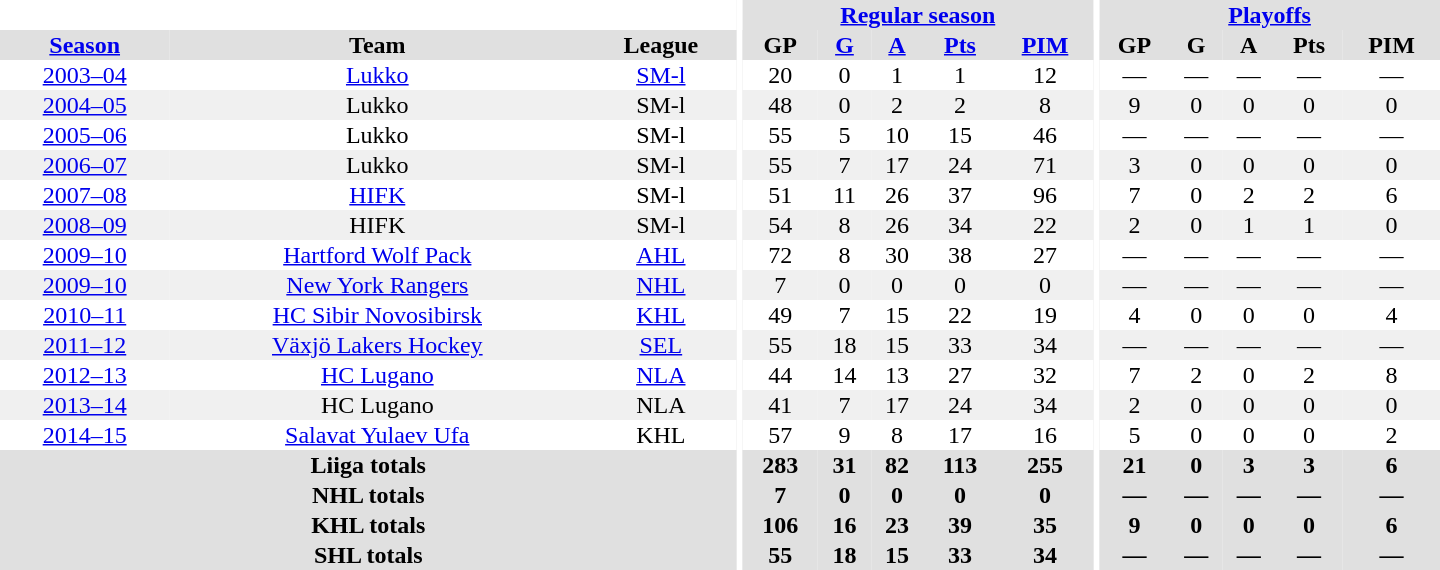<table border="0" cellpadding="1" cellspacing="0" style="text-align:center; width:60em">
<tr bgcolor="#e0e0e0">
<th colspan="3" bgcolor="#ffffff"></th>
<th rowspan="99" bgcolor="#ffffff"></th>
<th colspan="5"><a href='#'>Regular season</a></th>
<th rowspan="99" bgcolor="#ffffff"></th>
<th colspan="5"><a href='#'>Playoffs</a></th>
</tr>
<tr bgcolor="#e0e0e0">
<th><a href='#'>Season</a></th>
<th>Team</th>
<th>League</th>
<th>GP</th>
<th><a href='#'>G</a></th>
<th><a href='#'>A</a></th>
<th><a href='#'>Pts</a></th>
<th><a href='#'>PIM</a></th>
<th>GP</th>
<th>G</th>
<th>A</th>
<th>Pts</th>
<th>PIM</th>
</tr>
<tr>
<td><a href='#'>2003–04</a></td>
<td><a href='#'>Lukko</a></td>
<td><a href='#'>SM-l</a></td>
<td>20</td>
<td>0</td>
<td>1</td>
<td>1</td>
<td>12</td>
<td>—</td>
<td>—</td>
<td>—</td>
<td>—</td>
<td>—</td>
</tr>
<tr bgcolor="#f0f0f0">
<td><a href='#'>2004–05</a></td>
<td>Lukko</td>
<td>SM-l</td>
<td>48</td>
<td>0</td>
<td>2</td>
<td>2</td>
<td>8</td>
<td>9</td>
<td>0</td>
<td>0</td>
<td>0</td>
<td>0</td>
</tr>
<tr>
<td><a href='#'>2005–06</a></td>
<td>Lukko</td>
<td>SM-l</td>
<td>55</td>
<td>5</td>
<td>10</td>
<td>15</td>
<td>46</td>
<td>—</td>
<td>—</td>
<td>—</td>
<td>—</td>
<td>—</td>
</tr>
<tr bgcolor="#f0f0f0">
<td><a href='#'>2006–07</a></td>
<td>Lukko</td>
<td>SM-l</td>
<td>55</td>
<td>7</td>
<td>17</td>
<td>24</td>
<td>71</td>
<td>3</td>
<td>0</td>
<td>0</td>
<td>0</td>
<td>0</td>
</tr>
<tr>
<td><a href='#'>2007–08</a></td>
<td><a href='#'>HIFK</a></td>
<td>SM-l</td>
<td>51</td>
<td>11</td>
<td>26</td>
<td>37</td>
<td>96</td>
<td>7</td>
<td>0</td>
<td>2</td>
<td>2</td>
<td>6</td>
</tr>
<tr bgcolor="#f0f0f0">
<td><a href='#'>2008–09</a></td>
<td>HIFK</td>
<td>SM-l</td>
<td>54</td>
<td>8</td>
<td>26</td>
<td>34</td>
<td>22</td>
<td>2</td>
<td>0</td>
<td>1</td>
<td>1</td>
<td>0</td>
</tr>
<tr>
<td><a href='#'>2009–10</a></td>
<td><a href='#'>Hartford Wolf Pack</a></td>
<td><a href='#'>AHL</a></td>
<td>72</td>
<td>8</td>
<td>30</td>
<td>38</td>
<td>27</td>
<td>—</td>
<td>—</td>
<td>—</td>
<td>—</td>
<td>—</td>
</tr>
<tr bgcolor="#f0f0f0">
<td><a href='#'>2009–10</a></td>
<td><a href='#'>New York Rangers</a></td>
<td><a href='#'>NHL</a></td>
<td>7</td>
<td>0</td>
<td>0</td>
<td>0</td>
<td>0</td>
<td>—</td>
<td>—</td>
<td>—</td>
<td>—</td>
<td>—</td>
</tr>
<tr>
<td><a href='#'>2010–11</a></td>
<td><a href='#'>HC Sibir Novosibirsk</a></td>
<td><a href='#'>KHL</a></td>
<td>49</td>
<td>7</td>
<td>15</td>
<td>22</td>
<td>19</td>
<td>4</td>
<td>0</td>
<td>0</td>
<td>0</td>
<td>4</td>
</tr>
<tr bgcolor="#f0f0f0">
<td><a href='#'>2011–12</a></td>
<td><a href='#'>Växjö Lakers Hockey</a></td>
<td><a href='#'>SEL</a></td>
<td>55</td>
<td>18</td>
<td>15</td>
<td>33</td>
<td>34</td>
<td>—</td>
<td>—</td>
<td>—</td>
<td>—</td>
<td>—</td>
</tr>
<tr>
<td><a href='#'>2012–13</a></td>
<td><a href='#'>HC Lugano</a></td>
<td><a href='#'>NLA</a></td>
<td>44</td>
<td>14</td>
<td>13</td>
<td>27</td>
<td>32</td>
<td>7</td>
<td>2</td>
<td>0</td>
<td>2</td>
<td>8</td>
</tr>
<tr bgcolor="#f0f0f0">
<td><a href='#'>2013–14</a></td>
<td>HC Lugano</td>
<td>NLA</td>
<td>41</td>
<td>7</td>
<td>17</td>
<td>24</td>
<td>34</td>
<td>2</td>
<td>0</td>
<td>0</td>
<td>0</td>
<td>0</td>
</tr>
<tr>
<td><a href='#'>2014–15</a></td>
<td><a href='#'>Salavat Yulaev Ufa</a></td>
<td>KHL</td>
<td>57</td>
<td>9</td>
<td>8</td>
<td>17</td>
<td>16</td>
<td>5</td>
<td>0</td>
<td>0</td>
<td>0</td>
<td>2</td>
</tr>
<tr bgcolor="#e0e0e0">
<th colspan="3">Liiga totals</th>
<th>283</th>
<th>31</th>
<th>82</th>
<th>113</th>
<th>255</th>
<th>21</th>
<th>0</th>
<th>3</th>
<th>3</th>
<th>6</th>
</tr>
<tr bgcolor="#e0e0e0">
<th colspan="3">NHL totals</th>
<th>7</th>
<th>0</th>
<th>0</th>
<th>0</th>
<th>0</th>
<th>—</th>
<th>—</th>
<th>—</th>
<th>—</th>
<th>—</th>
</tr>
<tr bgcolor="#e0e0e0">
<th colspan="3">KHL totals</th>
<th>106</th>
<th>16</th>
<th>23</th>
<th>39</th>
<th>35</th>
<th>9</th>
<th>0</th>
<th>0</th>
<th>0</th>
<th>6</th>
</tr>
<tr bgcolor="#e0e0e0">
<th colspan="3">SHL totals</th>
<th>55</th>
<th>18</th>
<th>15</th>
<th>33</th>
<th>34</th>
<th>—</th>
<th>—</th>
<th>—</th>
<th>—</th>
<th>—</th>
</tr>
</table>
